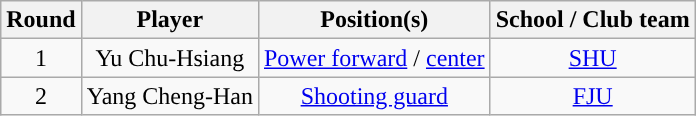<table class="wikitable sortable sortable">
<tr>
<th>Round</th>
<th>Player</th>
<th>Position(s)</th>
<th>School / Club team</th>
</tr>
<tr style="text-align: center">
<td>1</td>
<td>Yu Chu-Hsiang</td>
<td><a href='#'>Power forward</a> / <a href='#'>center</a></td>
<td><a href='#'>SHU</a></td>
</tr>
<tr style="text-align: center">
<td>2</td>
<td>Yang Cheng-Han</td>
<td><a href='#'>Shooting guard</a></td>
<td><a href='#'>FJU</a></td>
</tr>
</table>
